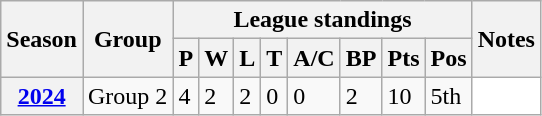<table class="wikitable sortable">
<tr>
<th scope="col" rowspan="2">Season</th>
<th scope="col" rowspan="2">Group</th>
<th scope="col" colspan="8">League standings</th>
<th scope="col" rowspan="2">Notes</th>
</tr>
<tr>
<th scope="col">P</th>
<th scope="col">W</th>
<th scope="col">L</th>
<th scope="col">T</th>
<th scope="col">A/C</th>
<th scope="col">BP</th>
<th scope="col">Pts</th>
<th scope="col">Pos</th>
</tr>
<tr>
<th scope="row"><a href='#'>2024</a></th>
<td>Group 2</td>
<td>4</td>
<td>2</td>
<td>2</td>
<td>0</td>
<td>0</td>
<td>2</td>
<td>10</td>
<td>5th</td>
<td style="background: white;"></td>
</tr>
</table>
